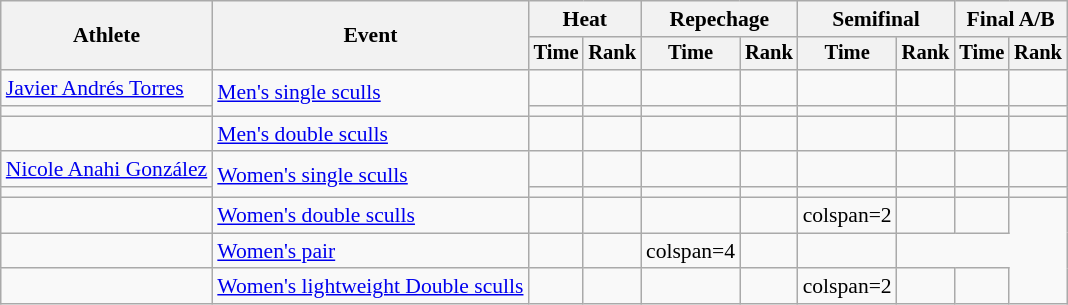<table class=wikitable style=font-size:90%;text-align:center>
<tr>
<th rowspan=2>Athlete</th>
<th rowspan=2>Event</th>
<th colspan=2>Heat</th>
<th colspan=2>Repechage</th>
<th colspan=2>Semifinal</th>
<th colspan=2>Final A/B</th>
</tr>
<tr style=font-size:95%>
<th>Time</th>
<th>Rank</th>
<th>Time</th>
<th>Rank</th>
<th>Time</th>
<th>Rank</th>
<th>Time</th>
<th>Rank</th>
</tr>
<tr>
<td align=left><a href='#'>Javier Andrés Torres</a></td>
<td align=left rowspan=2><a href='#'>Men's single sculls</a></td>
<td></td>
<td></td>
<td></td>
<td></td>
<td></td>
<td></td>
<td></td>
<td></td>
</tr>
<tr>
<td align=left></td>
<td></td>
<td></td>
<td></td>
<td></td>
<td></td>
<td></td>
<td></td>
<td></td>
</tr>
<tr>
<td align=left></td>
<td align=left><a href='#'>Men's double sculls</a></td>
<td></td>
<td></td>
<td></td>
<td></td>
<td></td>
<td></td>
<td></td>
<td></td>
</tr>
<tr>
<td align=left><a href='#'>Nicole Anahi González</a></td>
<td align=left rowspan=2><a href='#'>Women's single sculls</a></td>
<td></td>
<td></td>
<td></td>
<td></td>
<td></td>
<td></td>
<td></td>
<td></td>
</tr>
<tr>
<td align=left></td>
<td></td>
<td></td>
<td></td>
<td></td>
<td></td>
<td></td>
<td></td>
<td></td>
</tr>
<tr>
<td align=left></td>
<td align=left><a href='#'>Women's double sculls</a></td>
<td></td>
<td></td>
<td></td>
<td></td>
<td>colspan=2 </td>
<td></td>
<td></td>
</tr>
<tr>
<td align=left></td>
<td align=left><a href='#'>Women's pair</a></td>
<td></td>
<td></td>
<td>colspan=4 </td>
<td></td>
<td></td>
</tr>
<tr>
<td align=left></td>
<td align=left><a href='#'>Women's lightweight Double sculls</a></td>
<td></td>
<td></td>
<td></td>
<td></td>
<td>colspan=2 </td>
<td></td>
<td></td>
</tr>
</table>
